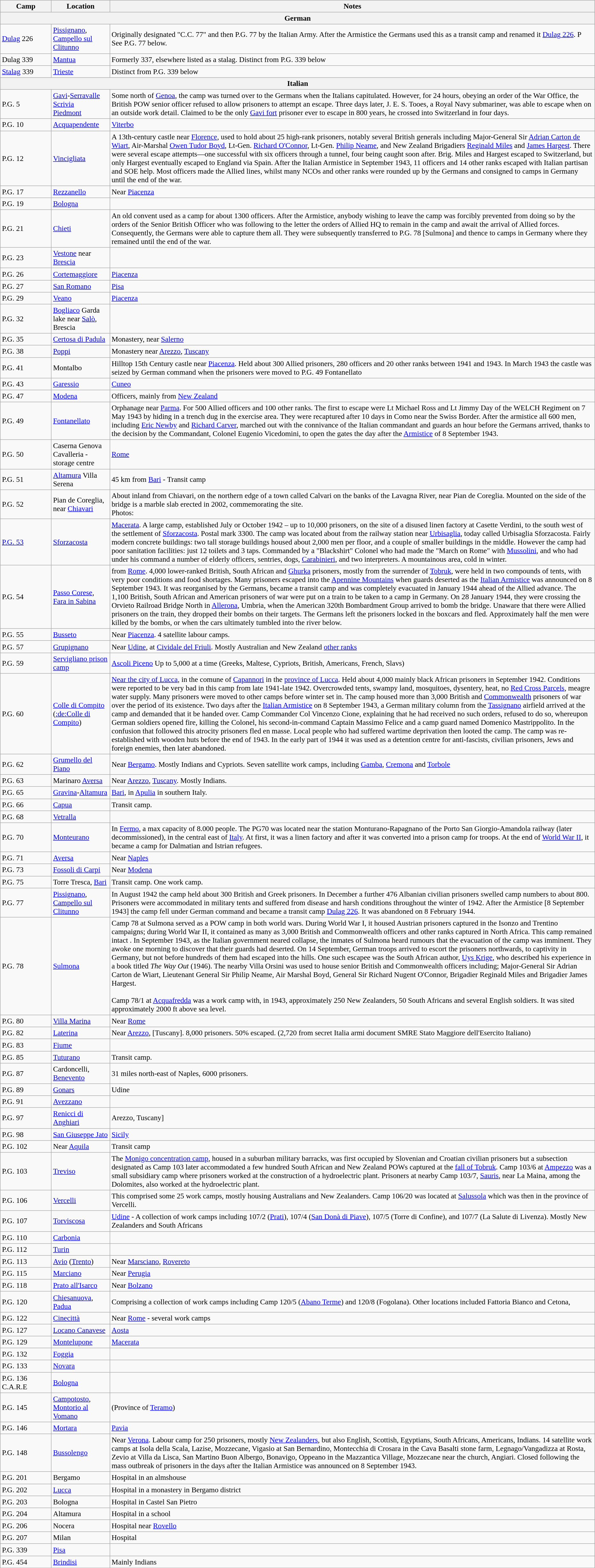<table class="wikitable" style="font-size:97%;">
<tr>
<th width="100">Camp</th>
<th>Location</th>
<th>Notes</th>
</tr>
<tr>
<th colspan=3>German</th>
</tr>
<tr>
<td><a href='#'>Dulag</a> 226</td>
<td><a href='#'>Pissignano</a>, <a href='#'>Campello sul Clitunno</a></td>
<td>Originally designated "C.C. 77" and then P.G. 77 by the Italian Army. After the Armistice the Germans used this as a transit camp and renamed it <a href='#'>Dulag 226</a>.  P See P.G. 77 below.</td>
</tr>
<tr>
<td>Dulag 339</td>
<td><a href='#'>Mantua</a></td>
<td>Formerly 337, elsewhere listed as a stalag. Distinct from P.G. 339 below</td>
</tr>
<tr>
<td><a href='#'>Stalag</a> 339</td>
<td><a href='#'>Trieste</a></td>
<td>Distinct from P.G. 339 below</td>
</tr>
<tr>
<th colspan=3>Italian</th>
</tr>
<tr>
<td>P.G. 5</td>
<td><a href='#'>Gavi</a>-<a href='#'>Serravalle Scrivia</a><br><a href='#'>Piedmont</a></td>
<td>Some  north of <a href='#'>Genoa</a>, the camp was turned over to the Germans when the Italians capitulated. However, for 24 hours, obeying an order of the War Office, the British POW senior officer refused to allow prisoners to attempt an escape. Three days later, J. E. S. Tooes, a Royal Navy submariner, was able to escape when on an outside work detail. Claimed to be the only <a href='#'>Gavi fort</a> prisoner ever to escape in 800 years, he crossed into Switzerland in four days.<br>  </td>
</tr>
<tr>
<td>P.G. 10</td>
<td><a href='#'>Acquapendente</a></td>
<td><a href='#'>Viterbo</a></td>
</tr>
<tr>
<td>P.G. 12</td>
<td><a href='#'>Vincigliata</a></td>
<td> A 13th-century castle near <a href='#'>Florence</a>, used to hold about 25 high-rank prisoners, notably several British generals including Major-General Sir <a href='#'>Adrian Carton de Wiart</a>, Air-Marshal <a href='#'>Owen Tudor Boyd</a>, Lt-Gen. <a href='#'>Richard O'Connor</a>, Lt-Gen. <a href='#'>Philip Neame</a>, and New Zealand Brigadiers <a href='#'>Reginald Miles</a> and <a href='#'>James Hargest</a>. There were several escape attempts—one successful with six officers through a tunnel, four being caught soon after. Brig. Miles and Hargest escaped to Switzerland, but only Hargest eventually escaped to England via Spain. After the Italian Armistice in September 1943, 11 officers and 14 other ranks escaped with Italian partisan and SOE help. Most officers made the Allied lines, whilst many NCOs and other ranks were rounded up by the Germans and consigned to camps in Germany until the end of the war.</td>
</tr>
<tr>
<td>P.G. 17</td>
<td><a href='#'>Rezzanello</a></td>
<td>Near <a href='#'>Piacenza</a></td>
</tr>
<tr>
<td>P.G. 19</td>
<td><a href='#'>Bologna</a></td>
<td></td>
</tr>
<tr>
<td>P.G. 21</td>
<td><a href='#'>Chieti</a></td>
<td>An old convent used as a camp for about 1300 officers. After the Armistice, anybody wishing to leave the camp was forcibly prevented from doing so by the orders of the Senior British Officer who was following to the letter the orders of Allied HQ to remain in the camp and await the arrival of Allied forces. Consequently, the Germans were able to capture them all. They were subsequently transferred to P.G. 78 [Sulmona] and thence to camps in Germany where they remained until the end of the war.</td>
</tr>
<tr>
<td>P.G. 23</td>
<td><a href='#'>Vestone</a> near <a href='#'>Brescia</a></td>
<td></td>
</tr>
<tr>
<td>P.G. 26</td>
<td><a href='#'>Cortemaggiore</a></td>
<td><a href='#'>Piacenza</a></td>
</tr>
<tr>
<td>P.G. 27</td>
<td><a href='#'>San Romano</a></td>
<td><a href='#'>Pisa</a></td>
</tr>
<tr>
<td>P.G. 29</td>
<td><a href='#'>Veano</a></td>
<td><a href='#'>Piacenza</a><br></td>
</tr>
<tr>
<td>P.G. 32</td>
<td><a href='#'>Bogliaco</a> Garda lake near <a href='#'>Salò</a>, Brescia</td>
<td></td>
</tr>
<tr>
<td>P.G. 35</td>
<td><a href='#'>Certosa di Padula</a></td>
<td>Monastery, near <a href='#'>Salerno</a></td>
</tr>
<tr>
<td>P.G. 38</td>
<td><a href='#'>Poppi</a></td>
<td>Monastery near <a href='#'>Arezzo</a>, <a href='#'>Tuscany</a> <br></td>
</tr>
<tr>
<td>P.G. 41</td>
<td>Montalbo</td>
<td>Hilltop 15th Century castle near <a href='#'>Piacenza</a>. Held about 300 Allied prisoners, 280 officers and 20 other ranks between 1941 and 1943. In March 1943 the castle was seized by German command when the prisoners were moved to P.G. 49 Fontanellato</td>
</tr>
<tr>
<td>P.G. 43</td>
<td><a href='#'>Garessio</a></td>
<td><a href='#'>Cuneo</a></td>
</tr>
<tr>
<td>P.G. 47</td>
<td><a href='#'>Modena</a></td>
<td>Officers, mainly from <a href='#'>New Zealand</a><br> </td>
</tr>
<tr>
<td>P.G. 49</td>
<td><a href='#'>Fontanellato</a></td>
<td>Orphanage near <a href='#'>Parma</a>. For 500 Allied officers and 100 other ranks. The first to escape were Lt Michael Ross and Lt Jimmy Day of the WELCH Regiment on 7 May 1943 by hiding in a trench dug in the exercise area.  They were recaptured after 10 days in Como near the Swiss Border.  After the armistice all 600 men, including <a href='#'>Eric Newby</a> and <a href='#'>Richard Carver</a>, marched out with the connivance of the Italian commandant and guards an hour before the Germans arrived, thanks to the decision by the Commandant, Colonel Eugenio Vicedomini, to open the gates the day after the <a href='#'>Armistice</a> of 8 September 1943.</td>
</tr>
<tr>
<td>P.G. 50</td>
<td>Caserna Genova Cavalleria - storage centre</td>
<td><a href='#'>Rome</a></td>
</tr>
<tr>
<td>P.G. 51</td>
<td><a href='#'>Altamura</a> Villa Serena</td>
<td>45 km from <a href='#'>Bari</a> - Transit camp</td>
</tr>
<tr>
<td>P.G. 52</td>
<td>Pian de Coreglia, near <a href='#'>Chiavari</a></td>
<td>About  inland from Chiavari, on the northern edge of a town called Calvari on the banks of the Lavagna River, near Pian de Coreglia. Mounted on the side of the bridge is a marble slab erected in 2002, commemorating the site.<br>Photos:      </td>
</tr>
<tr>
<td><a href='#'>P.G. 53</a></td>
<td><a href='#'>Sforzacosta</a></td>
<td><a href='#'>Macerata</a>. A large camp, established July or October 1942 – up to 10,000 prisoners, on the site of a disused linen factory at Casette Verdini, to the south west of the settlement of <a href='#'>Sforzacosta</a>. Postal mark 3300. The camp was located about  from the railway station near <a href='#'>Urbisaglia</a>, today called Urbisaglia Sforzacosta. Fairly modern concrete buildings: two tall storage buildings housed about 2,000 men per floor, and a couple of smaller buildings in the middle. However the camp had poor sanitation facilities: just 12 toilets and 3 taps. Commanded by a "Blackshirt" Colonel who had made the "March on Rome" with <a href='#'>Mussolini</a>, and who had under his command a number of elderly officers, sentries, dogs, <a href='#'>Carabinieri</a>, and two interpreters. A mountainous area, cold in winter.</td>
</tr>
<tr>
<td>P.G. 54</td>
<td><a href='#'>Passo Corese</a>, <a href='#'>Fara in Sabina</a></td>
<td> from <a href='#'>Rome</a>. 4,000 lower-ranked British, South African and <a href='#'>Ghurka</a> prisoners, mostly from the surrender of <a href='#'>Tobruk</a>, were held in two compounds of tents, with very poor conditions and food shortages. Many prisoners escaped into the <a href='#'>Apennine Mountains</a> when guards deserted as the <a href='#'>Italian Armistice</a> was announced on 8 September 1943. It was reorganised by the Germans, became a transit camp and was completely evacuated in January 1944 ahead of the Allied advance. The 1,100 British, South African and American prisoners of war were put on a train to be taken to a camp in Germany. On 28 January 1944, they were crossing the Orvieto Railroad Bridge North in <a href='#'>Allerona</a>, Umbria, when the American 320th Bombardment Group arrived to bomb the bridge. Unaware that there were Allied prisoners on the train, they dropped their bombs on their targets. The Germans left the prisoners locked in the boxcars and fled. Approximately half the men were killed by the bombs, or when the cars ultimately tumbled into the river below.</td>
</tr>
<tr>
<td>P.G. 55</td>
<td><a href='#'>Busseto</a></td>
<td>Near <a href='#'>Piacenza</a>. 4 satellite labour camps.</td>
</tr>
<tr>
<td>P.G. 57</td>
<td><a href='#'>Grupignano</a></td>
<td>Near <a href='#'>Udine</a>, at <a href='#'>Cividale del Friuli</a>. Mostly Australian and New Zealand <a href='#'>other ranks</a><br>    </td>
</tr>
<tr>
<td>P.G. 59</td>
<td><a href='#'>Servigliano prison camp</a></td>
<td><a href='#'>Ascoli Piceno</a> Up to 5,000 at a time (Greeks, Maltese, Cypriots, British, Americans, French, Slavs)</td>
</tr>
<tr>
<td>P.G. 60</td>
<td><a href='#'>Colle di Compito</a> (<a href='#'>:de:Colle di Compito</a>)</td>
<td><a href='#'>Near the city of Lucca</a>, in the comune of <a href='#'>Capannori</a> in the <a href='#'>province of Lucca</a>. Held about 4,000 mainly black African prisoners in September 1942. Conditions were reported to be very bad in this camp from late 1941-late 1942. Overcrowded tents, swampy land, mosquitoes, dysentery, heat, no <a href='#'>Red Cross Parcels</a>, meagre water supply. Many prisoners were moved to other camps before winter set in. The camp housed more than 3,000 British and <a href='#'>Commonwealth</a> prisoners of war over the period of its existence. Two days after the <a href='#'>Italian Armistice</a> on 8 September 1943, a German military column from the <a href='#'>Tassignano</a> airfield arrived at the camp and demanded that it be handed over. Camp Commander Col Vincenzo Cione, explaining that he had received no such orders, refused to do so, whereupon German soldiers opened fire, killing the Colonel, his second-in-command Captain Massimo Felice and a camp guard named Domenico Mastrippolito.  In the confusion that followed this atrocity prisoners fled en masse.  Local people who had suffered wartime deprivation then looted the camp. The camp was re-established with wooden huts before the end of 1943. In the early part of 1944 it was used as a detention centre for anti-fascists, civilian prisoners, Jews and foreign enemies, then later abandoned.</td>
</tr>
<tr>
<td>P.G. 62</td>
<td><a href='#'>Grumello del Piano</a></td>
<td>Near <a href='#'>Bergamo</a>. Mostly Indians and Cypriots. Seven satellite work camps, including <a href='#'>Gamba</a>, <a href='#'>Cremona</a> and <a href='#'>Torbole</a></td>
</tr>
<tr>
<td>P.G. 63</td>
<td>Marinaro <a href='#'>Aversa</a></td>
<td>Near <a href='#'>Arezzo</a>, <a href='#'>Tuscany</a>. Mostly Indians.</td>
</tr>
<tr>
<td>P.G. 65</td>
<td><a href='#'>Gravina</a>-<a href='#'>Altamura</a></td>
<td><a href='#'>Bari</a>, in <a href='#'>Apulia</a> in southern Italy.</td>
</tr>
<tr>
<td>P.G. 66</td>
<td><a href='#'>Capua</a></td>
<td>Transit camp.</td>
</tr>
<tr>
<td>P.G. 68</td>
<td><a href='#'>Vetralla</a></td>
<td></td>
</tr>
<tr>
<td>P.G. 70</td>
<td><a href='#'>Monteurano</a></td>
<td>In <a href='#'>Fermo</a>, a max capacity of 8.000 people. The PG70 was located near the station Monturano-Rapagnano of the Porto San Giorgio-Amandola railway (later decommissioned), in the central east of <a href='#'>Italy</a>. At first, it was a linen factory and after it was converted into a prison camp for troops. At the end of <a href='#'>World War II</a>, it became a camp for Dalmatian and Istrian refugees. </td>
</tr>
<tr>
<td>P.G. 71</td>
<td><a href='#'>Aversa</a></td>
<td>Near <a href='#'>Naples</a></td>
</tr>
<tr>
<td>P.G. 73</td>
<td><a href='#'>Fossoli di Carpi</a></td>
<td>Near <a href='#'>Modena</a></td>
</tr>
<tr>
<td>P.G. 75</td>
<td>Torre Tresca, <a href='#'>Bari</a></td>
<td>Transit camp. One work camp.<br></td>
</tr>
<tr>
<td>P.G. 77</td>
<td><a href='#'>Pissignano</a>, <a href='#'>Campello sul Clitunno</a></td>
<td>In August 1942 the camp held about 300 British and Greek prisoners. In December a further 476 Albanian civilian prisoners swelled camp numbers to about 800. Prisoners were accommodated in military tents and suffered from disease and harsh conditions throughout the winter of 1942. After the Armistice [8 September 1943] the camp fell under German command and became a transit camp <a href='#'>Dulag 226</a>. It was abandoned on 8 February 1944.</td>
</tr>
<tr>
<td>P.G. 78</td>
<td><a href='#'>Sulmona</a></td>
<td>Camp 78 at Sulmona served as a POW camp in both world wars. During World War I, it housed Austrian prisoners captured in the Isonzo and Trentino campaigns; during World War II, it contained as many as 3,000 British and Commonwealth officers and other ranks captured in North Africa. This camp remained intact . In September 1943, as the Italian government neared collapse, the inmates of Sulmona heard rumours that the evacuation of the camp was imminent. They awoke one morning to discover that their guards had deserted. On 14 September, German troops arrived to escort the prisoners northwards, to captivity in Germany, but not before hundreds of them had escaped into the hills. One such escapee was the South African author, <a href='#'>Uys Krige</a>, who described his experience in a book titled <em>The Way Out</em> (1946). The nearby Villa Orsini was used to house senior British and Commonwealth officers including; Major-General Sir Adrian Carton de Wiart, Lieutenant General Sir Philip Neame, Air Marshal Boyd, General Sir Richard Nugent O'Connor, Brigadier Reginald Miles and Brigadier James Hargest.<br> <br>Camp 78/1 at <a href='#'>Acquafredda</a> was a work camp with, in 1943, approximately 250 New Zealanders, 50 South Africans and several English soldiers.  It was sited approximately 2000 ft above sea level.</td>
</tr>
<tr>
<td>P.G. 80</td>
<td><a href='#'>Villa Marina</a></td>
<td>Near <a href='#'>Rome</a></td>
</tr>
<tr>
<td>P.G. 82</td>
<td><a href='#'>Laterina</a></td>
<td>Near <a href='#'>Arezzo</a>, [Tuscany]. 8,000 prisoners. 50% escaped. (2,720 from secret Italia armi document SMRE Stato Maggiore dell'Esercito Italiano)</td>
</tr>
<tr>
<td>P.G. 83</td>
<td><a href='#'>Fiume</a></td>
<td></td>
</tr>
<tr>
<td>P.G. 85</td>
<td><a href='#'>Tuturano</a></td>
<td>Transit camp.</td>
</tr>
<tr>
<td>P.G. 87</td>
<td>Cardoncelli, <a href='#'>Benevento</a></td>
<td>31 miles north-east of Naples,  6000 prisoners.</td>
</tr>
<tr>
<td>P.G. 89</td>
<td><a href='#'>Gonars</a></td>
<td>Udine</td>
</tr>
<tr>
<td>P.G. 91</td>
<td><a href='#'>Avezzano</a></td>
<td></td>
</tr>
<tr>
<td>P.G. 97</td>
<td><a href='#'>Renicci di Anghiari</a></td>
<td>Arezzo, Tuscany]</td>
</tr>
<tr>
<td>P.G. 98</td>
<td><a href='#'>San Giuseppe Jato</a></td>
<td><a href='#'>Sicily</a></td>
</tr>
<tr>
<td>P.G. 102</td>
<td>Near <a href='#'>Aquila</a></td>
<td>Transit camp</td>
</tr>
<tr>
<td>P.G. 103</td>
<td><a href='#'>Treviso</a></td>
<td>The <a href='#'>Monigo concentration camp</a>, housed in a suburban military barracks, was first occupied by Slovenian and Croatian civilian prisoners but a subsection designated as Camp 103 later accommodated a few hundred South African and New Zealand POWs captured at the <a href='#'>fall of Tobruk</a>.  Camp 103/6 at <a href='#'>Ampezzo</a> was a small subsidiary camp where prisoners worked at the construction of a hydroelectric plant. Prisoners at nearby Camp 103/7, <a href='#'>Sauris</a>, near La Maina, among the Dolomites, also worked at the hydroelectric plant.</td>
</tr>
<tr>
<td>P.G. 106</td>
<td><a href='#'>Vercelli</a></td>
<td>This comprised some 25 work camps, mostly housing Australians and New Zealanders. Camp 106/20 was located at <a href='#'>Salussola</a> which was then in the province of Vercelli.</td>
</tr>
<tr>
<td>P.G. 107</td>
<td><a href='#'>Torviscosa</a></td>
<td><a href='#'>Udine</a> - A collection of work camps including 107/2 (<a href='#'>Prati</a>), 107/4 (<a href='#'>San Donà di Piave</a>), 107/5 (Torre di Confine), and 107/7 (La Salute di Livenza). Mostly New Zealanders and South Africans</td>
</tr>
<tr>
<td>P.G. 110</td>
<td><a href='#'>Carbonia</a></td>
<td></td>
</tr>
<tr>
<td>P.G. 112</td>
<td><a href='#'>Turin</a></td>
<td></td>
</tr>
<tr>
<td>P.G. 113</td>
<td><a href='#'>Avio</a> (<a href='#'>Trento</a>)</td>
<td>Near <a href='#'>Marsciano</a>, <a href='#'>Rovereto</a></td>
</tr>
<tr>
<td>P.G. 115</td>
<td><a href='#'>Marciano</a></td>
<td>Near <a href='#'>Perugia</a></td>
</tr>
<tr>
<td>P.G. 118</td>
<td><a href='#'>Prato all'Isarco</a></td>
<td>Near <a href='#'>Bolzano</a></td>
</tr>
<tr>
<td>P.G. 120</td>
<td><a href='#'>Chiesanuova</a>, <a href='#'>Padua</a></td>
<td>Comprising a collection of work camps including Camp 120/5 (<a href='#'>Abano Terme</a>) and 120/8 (Fogolana). Other locations included Fattoria Bianco and Cetona,</td>
</tr>
<tr>
<td>P.G. 122</td>
<td><a href='#'>Cinecittà</a></td>
<td>Near <a href='#'>Rome</a> - several work camps</td>
</tr>
<tr>
<td>P.G. 127</td>
<td><a href='#'>Locano Canavese</a></td>
<td><a href='#'>Aosta</a></td>
</tr>
<tr>
<td>P.G. 129</td>
<td><a href='#'>Montelupone</a></td>
<td><a href='#'>Macerata</a></td>
</tr>
<tr>
<td>P.G. 132</td>
<td><a href='#'>Foggia</a></td>
<td></td>
</tr>
<tr>
<td>P.G. 133</td>
<td><a href='#'>Novara</a></td>
<td></td>
</tr>
<tr>
<td>P.G. 136<br>C.A.R.E</td>
<td><a href='#'>Bologna</a></td>
<td></td>
</tr>
<tr>
<td>P.G. 145</td>
<td><a href='#'>Campotosto</a>, <a href='#'>Montorio al Vomano</a></td>
<td>(Province of <a href='#'>Teramo</a>)</td>
</tr>
<tr>
<td>P.G. 146</td>
<td><a href='#'>Mortara</a></td>
<td><a href='#'>Pavia</a></td>
</tr>
<tr>
<td>P.G. 148</td>
<td><a href='#'>Bussolengo</a></td>
<td>Near <a href='#'>Verona</a>. Labour camp for 250 prisoners, mostly <a href='#'>New Zealanders</a>, but also English, Scottish, Egyptians, South Africans, Americans, Indians. 14 satellite work camps at Isola della Scala, Lazise, Mozzecane, Vigasio at San Bernardino, Montecchia di Crosara in the Cava Basalti stone farm, Legnago/Vangadizza at Rosta, Zevio at Villa da Lisca, San Martino Buon Albergo, Bonavigo, Oppeano in the Mazzantica Village, Mozzecane near the church, Angiari. Closed following the mass outbreak of prisoners in the days after the Italian Armistice was announced on 8 September 1943.</td>
</tr>
<tr>
<td>P.G. 201</td>
<td>Bergamo</td>
<td>Hospital in an almshouse</td>
</tr>
<tr>
<td>P.G. 202</td>
<td><a href='#'>Lucca</a></td>
<td>Hospital in a monastery in Bergamo district <br> </td>
</tr>
<tr>
<td>P.G. 203</td>
<td>Bologna</td>
<td>Hospital in Castel San Pietro</td>
</tr>
<tr>
<td>P.G. 204</td>
<td>Altamura</td>
<td>Hospital in a school</td>
</tr>
<tr>
<td>P.G. 206</td>
<td>Nocera</td>
<td>Hospital near <a href='#'>Rovello</a></td>
</tr>
<tr>
<td>P.G. 207</td>
<td>Milan</td>
<td>Hospital</td>
</tr>
<tr>
<td>P.G. 339</td>
<td><a href='#'>Pisa</a></td>
<td></td>
</tr>
<tr>
<td>P.G. 454</td>
<td><a href='#'>Brindisi</a></td>
<td>Mainly Indians</td>
</tr>
</table>
